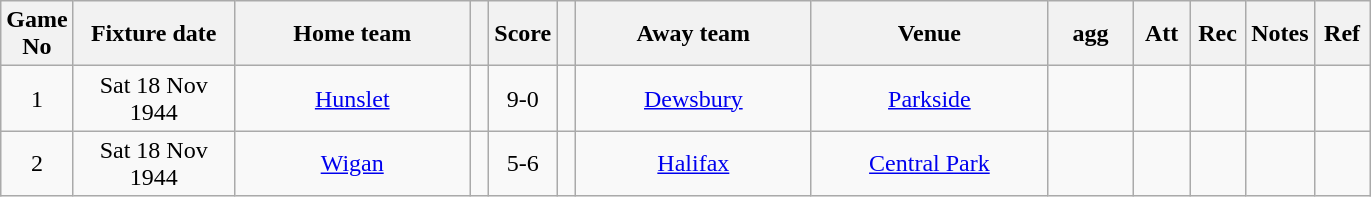<table class="wikitable" style="text-align:center;">
<tr>
<th width=20 abbr="No">Game No</th>
<th width=100 abbr="Date">Fixture date</th>
<th width=150 abbr="Home team">Home team</th>
<th width=5 abbr="space"></th>
<th width=20 abbr="Score">Score</th>
<th width=5 abbr="space"></th>
<th width=150 abbr="Away team">Away team</th>
<th width=150 abbr="Venue">Venue</th>
<th width=50 abbr="agg">agg</th>
<th width=30 abbr="Att">Att</th>
<th width=30 abbr="Rec">Rec</th>
<th width=20 abbr="Notes">Notes</th>
<th width=30 abbr="Ref">Ref</th>
</tr>
<tr>
<td>1</td>
<td>Sat 18 Nov 1944</td>
<td><a href='#'>Hunslet</a></td>
<td></td>
<td>9-0</td>
<td></td>
<td><a href='#'>Dewsbury</a></td>
<td><a href='#'>Parkside</a></td>
<td></td>
<td></td>
<td></td>
<td></td>
<td></td>
</tr>
<tr>
<td>2</td>
<td>Sat 18 Nov 1944</td>
<td><a href='#'>Wigan</a></td>
<td></td>
<td>5-6</td>
<td></td>
<td><a href='#'>Halifax</a></td>
<td><a href='#'>Central Park</a></td>
<td></td>
<td></td>
<td></td>
<td></td>
<td></td>
</tr>
</table>
